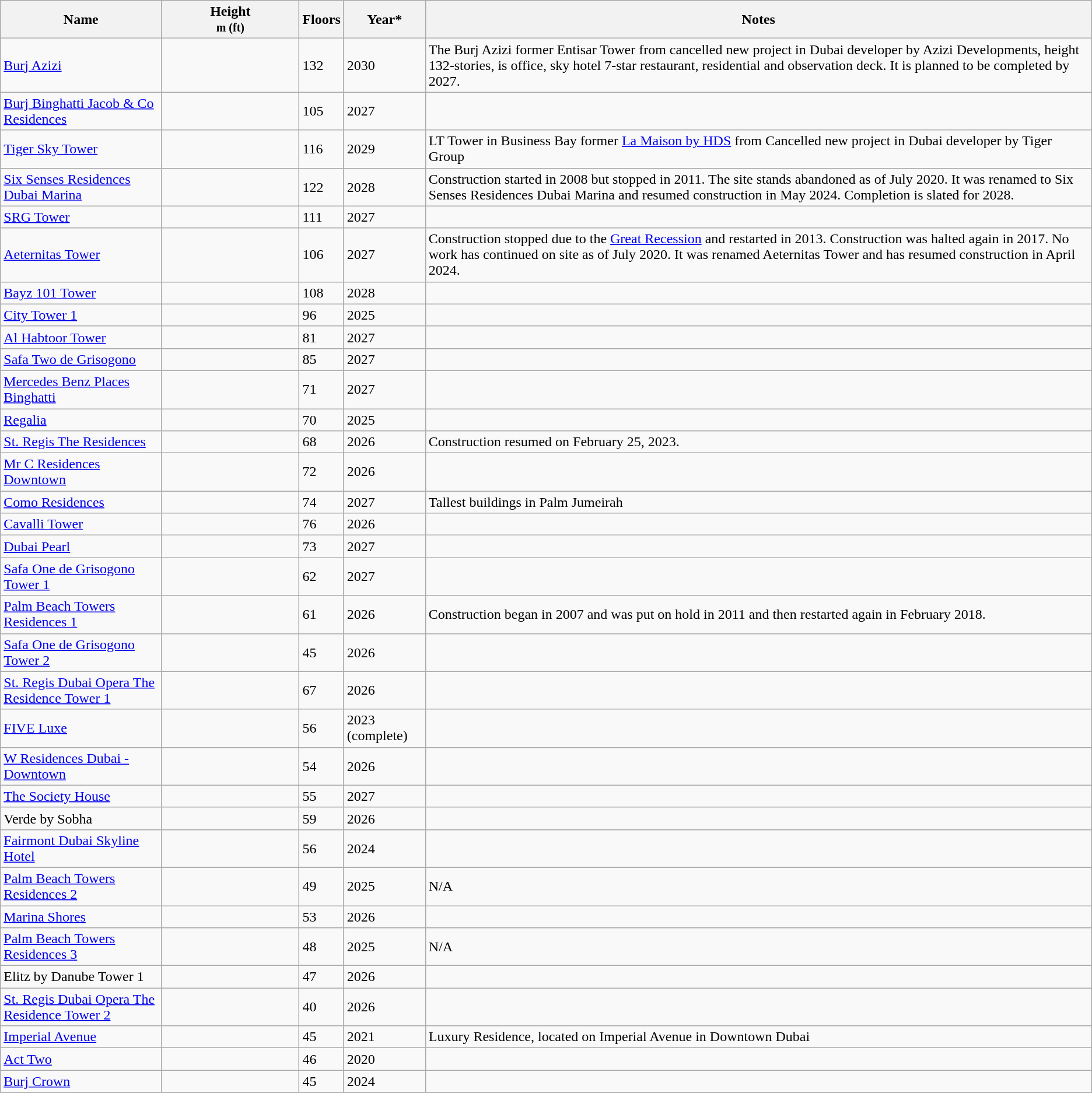<table class="wikitable sortable">
<tr>
<th scope="col">Name</th>
<th style="width:150px;">Height<br><small>m (ft) </small></th>
<th scope="col">Floors</th>
<th scope="col">Year*</th>
<th class="unsortable">Notes</th>
</tr>
<tr>
<td><a href='#'>Burj Azizi</a></td>
<td></td>
<td>132</td>
<td>2030</td>
<td>The Burj Azizi former Entisar Tower from cancelled new project in Dubai developer by Azizi Developments, height  132-stories, is office, sky hotel 7-star restaurant, residential and observation deck. It is planned to be completed by 2027.</td>
</tr>
<tr>
<td><a href='#'>Burj Binghatti Jacob & Co Residences</a></td>
<td></td>
<td>105</td>
<td>2027</td>
<td></td>
</tr>
<tr>
<td><a href='#'>Tiger Sky Tower</a></td>
<td></td>
<td>116</td>
<td>2029</td>
<td>LT Tower in Business Bay former <a href='#'>La Maison by HDS</a> from Cancelled new project in Dubai developer by Tiger Group</td>
</tr>
<tr>
<td><a href='#'>Six Senses Residences Dubai Marina</a></td>
<td></td>
<td>122</td>
<td>2028</td>
<td>Construction started in 2008 but stopped in 2011. The site stands abandoned as of July 2020. It was renamed to Six Senses Residences Dubai Marina and resumed construction in May 2024. Completion is slated for 2028.</td>
</tr>
<tr>
<td><a href='#'>SRG Tower</a></td>
<td></td>
<td>111</td>
<td>2027</td>
<td></td>
</tr>
<tr>
<td><a href='#'>Aeternitas Tower</a></td>
<td></td>
<td>106</td>
<td>2027</td>
<td> Construction stopped due to the <a href='#'>Great Recession</a> and restarted in 2013. Construction was halted again in 2017. No work has continued on site as of July 2020. It was renamed Aeternitas Tower and has resumed construction in April 2024.</td>
</tr>
<tr>
<td><a href='#'>Bayz 101 Tower</a></td>
<td></td>
<td>108</td>
<td>2028</td>
<td></td>
</tr>
<tr>
<td><a href='#'>City Tower 1</a></td>
<td></td>
<td>96</td>
<td>2025</td>
<td></td>
</tr>
<tr>
<td><a href='#'>Al Habtoor Tower</a></td>
<td></td>
<td>81</td>
<td>2027</td>
<td></td>
</tr>
<tr>
<td><a href='#'>Safa Two de Grisogono</a></td>
<td></td>
<td>85</td>
<td>2027</td>
<td></td>
</tr>
<tr>
<td><a href='#'>Mercedes Benz Places Binghatti</a></td>
<td></td>
<td>71</td>
<td>2027</td>
<td></td>
</tr>
<tr>
<td><a href='#'>Regalia</a></td>
<td></td>
<td>70</td>
<td>2025</td>
<td></td>
</tr>
<tr>
<td><a href='#'>St. Regis The Residences</a></td>
<td></td>
<td>68</td>
<td>2026</td>
<td>Construction resumed on February 25, 2023.</td>
</tr>
<tr>
<td><a href='#'>Mr C Residences Downtown</a></td>
<td></td>
<td>72</td>
<td>2026</td>
<td></td>
</tr>
<tr>
<td><a href='#'>Como Residences</a></td>
<td></td>
<td>74</td>
<td>2027</td>
<td>Tallest buildings in Palm Jumeirah</td>
</tr>
<tr>
<td><a href='#'>Cavalli Tower</a></td>
<td></td>
<td>76</td>
<td>2026</td>
<td></td>
</tr>
<tr>
<td><a href='#'>Dubai Pearl</a></td>
<td></td>
<td>73</td>
<td>2027</td>
<td></td>
</tr>
<tr>
<td><a href='#'>Safa One de Grisogono Tower 1</a></td>
<td></td>
<td>62</td>
<td>2027</td>
<td></td>
</tr>
<tr>
<td><a href='#'>Palm Beach Towers Residences 1</a></td>
<td></td>
<td>61</td>
<td>2026</td>
<td>Construction began in 2007 and was put on hold in 2011 and then restarted again in February 2018.</td>
</tr>
<tr>
<td><a href='#'>Safa One de Grisogono Tower 2</a></td>
<td></td>
<td>45</td>
<td>2026</td>
<td></td>
</tr>
<tr>
<td><a href='#'>St. Regis Dubai Opera The Residence Tower 1</a></td>
<td></td>
<td>67</td>
<td>2026</td>
<td></td>
</tr>
<tr>
<td><a href='#'>FIVE Luxe</a></td>
<td></td>
<td>56</td>
<td>2023 (complete)</td>
<td></td>
</tr>
<tr>
<td><a href='#'>W Residences Dubai - Downtown</a></td>
<td></td>
<td>54</td>
<td>2026</td>
<td></td>
</tr>
<tr>
<td><a href='#'>The Society House</a></td>
<td></td>
<td>55</td>
<td>2027</td>
<td></td>
</tr>
<tr>
<td>Verde by Sobha</td>
<td></td>
<td>59</td>
<td>2026</td>
<td></td>
</tr>
<tr>
<td><a href='#'>Fairmont Dubai Skyline Hotel</a></td>
<td></td>
<td>56</td>
<td>2024</td>
<td></td>
</tr>
<tr>
<td><a href='#'>Palm Beach Towers Residences 2</a></td>
<td></td>
<td>49</td>
<td>2025</td>
<td>N/A</td>
</tr>
<tr>
<td><a href='#'>Marina Shores</a></td>
<td></td>
<td>53</td>
<td>2026</td>
<td></td>
</tr>
<tr>
<td><a href='#'>Palm Beach Towers Residences 3</a></td>
<td></td>
<td>48</td>
<td>2025</td>
<td>N/A</td>
</tr>
<tr>
<td>Elitz by Danube Tower 1</td>
<td></td>
<td>47</td>
<td>2026</td>
<td></td>
</tr>
<tr>
<td><a href='#'>St. Regis Dubai Opera The Residence Tower 2</a></td>
<td></td>
<td>40</td>
<td>2026</td>
<td></td>
</tr>
<tr>
<td><a href='#'>Imperial Avenue</a></td>
<td></td>
<td>45</td>
<td>2021</td>
<td>Luxury Residence, located on Imperial Avenue in Downtown Dubai</td>
</tr>
<tr>
<td><a href='#'>Act Two</a></td>
<td></td>
<td>46</td>
<td>2020</td>
</tr>
<tr>
<td><a href='#'>Burj Crown</a></td>
<td></td>
<td>45</td>
<td>2024</td>
<td></td>
</tr>
<tr>
</tr>
</table>
